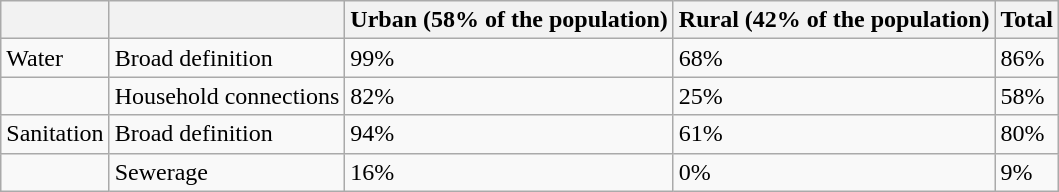<table class="wikitable">
<tr>
<th></th>
<th></th>
<th>Urban (58% of the population)</th>
<th>Rural (42% of the population)</th>
<th>Total</th>
</tr>
<tr>
<td>Water</td>
<td>Broad definition</td>
<td>99%</td>
<td>68%</td>
<td>86%</td>
</tr>
<tr>
<td></td>
<td>Household connections</td>
<td>82%</td>
<td>25%</td>
<td>58%</td>
</tr>
<tr>
<td>Sanitation</td>
<td>Broad definition</td>
<td>94%</td>
<td>61%</td>
<td>80%</td>
</tr>
<tr>
<td></td>
<td>Sewerage</td>
<td>16%</td>
<td>0%</td>
<td>9%</td>
</tr>
</table>
